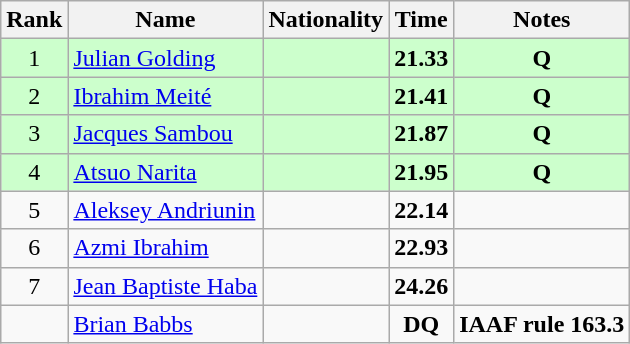<table class="wikitable sortable" style="text-align:center">
<tr>
<th>Rank</th>
<th>Name</th>
<th>Nationality</th>
<th>Time</th>
<th>Notes</th>
</tr>
<tr bgcolor=ccffcc>
<td>1</td>
<td align=left><a href='#'>Julian Golding</a></td>
<td align=left></td>
<td><strong>21.33</strong></td>
<td><strong>Q</strong></td>
</tr>
<tr bgcolor=ccffcc>
<td>2</td>
<td align=left><a href='#'>Ibrahim Meité</a></td>
<td align=left></td>
<td><strong>21.41</strong></td>
<td><strong>Q</strong></td>
</tr>
<tr bgcolor=ccffcc>
<td>3</td>
<td align=left><a href='#'>Jacques Sambou</a></td>
<td align=left></td>
<td><strong>21.87</strong></td>
<td><strong>Q</strong></td>
</tr>
<tr bgcolor=ccffcc>
<td>4</td>
<td align=left><a href='#'>Atsuo Narita</a></td>
<td align=left></td>
<td><strong>21.95</strong></td>
<td><strong>Q</strong></td>
</tr>
<tr>
<td>5</td>
<td align=left><a href='#'>Aleksey Andriunin</a></td>
<td align=left></td>
<td><strong>22.14</strong></td>
<td></td>
</tr>
<tr>
<td>6</td>
<td align=left><a href='#'>Azmi Ibrahim</a></td>
<td align=left></td>
<td><strong>22.93</strong></td>
<td></td>
</tr>
<tr>
<td>7</td>
<td align=left><a href='#'>Jean Baptiste Haba</a></td>
<td align=left></td>
<td><strong>24.26</strong></td>
<td></td>
</tr>
<tr>
<td></td>
<td align=left><a href='#'>Brian Babbs</a></td>
<td align=left></td>
<td><strong>DQ</strong></td>
<td><strong>IAAF rule 163.3</strong></td>
</tr>
</table>
